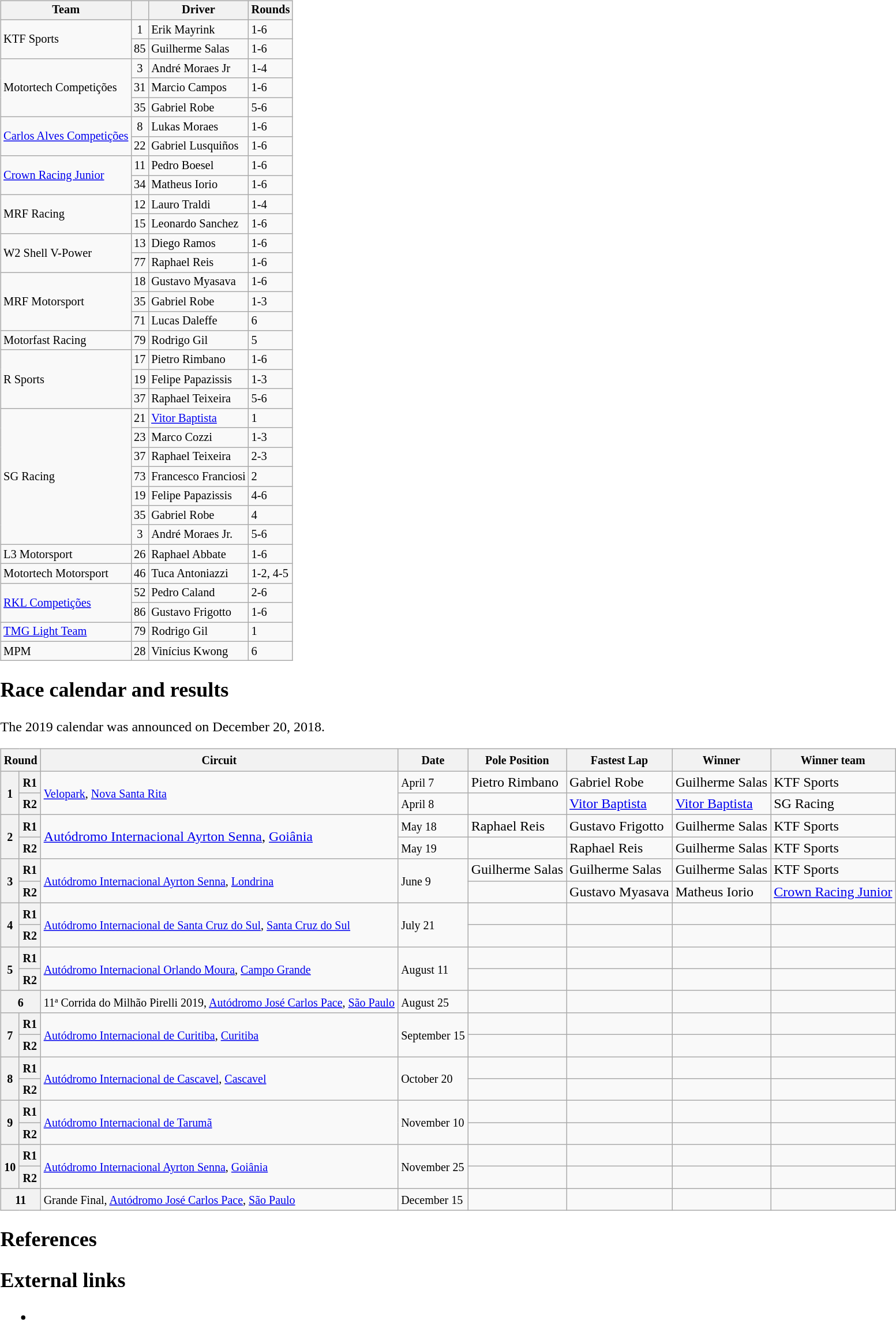<table>
<tr>
<td><br><table class="wikitable" style="font-size: 85%;">
<tr>
<th>Team</th>
<th></th>
<th>Driver</th>
<th>Rounds</th>
</tr>
<tr>
<td rowspan="2">KTF Sports</td>
<td align="center">1</td>
<td> Erik Mayrink</td>
<td>1-6</td>
</tr>
<tr>
<td align="center">85</td>
<td> Guilherme Salas</td>
<td>1-6</td>
</tr>
<tr>
<td rowspan="3">Motortech Competições</td>
<td align="center">3</td>
<td> André Moraes Jr</td>
<td>1-4</td>
</tr>
<tr>
<td align="center">31</td>
<td> Marcio Campos</td>
<td>1-6</td>
</tr>
<tr>
<td align="center">35</td>
<td> Gabriel Robe</td>
<td>5-6</td>
</tr>
<tr>
<td rowspan="2"><a href='#'>Carlos Alves Competições</a></td>
<td align="center">8</td>
<td> Lukas Moraes</td>
<td>1-6</td>
</tr>
<tr>
<td align="center">22</td>
<td> Gabriel Lusquiños</td>
<td>1-6</td>
</tr>
<tr>
<td rowspan="2"><a href='#'>Crown Racing Junior</a></td>
<td align="center">11</td>
<td> Pedro Boesel</td>
<td>1-6</td>
</tr>
<tr>
<td align="center">34</td>
<td> Matheus Iorio</td>
<td>1-6</td>
</tr>
<tr>
<td rowspan="2">MRF Racing</td>
<td align="center">12</td>
<td> Lauro Traldi</td>
<td>1-4</td>
</tr>
<tr>
<td align="center">15</td>
<td> Leonardo Sanchez</td>
<td>1-6</td>
</tr>
<tr>
<td rowspan="2">W2 Shell V-Power</td>
<td align="center">13</td>
<td> Diego Ramos</td>
<td>1-6</td>
</tr>
<tr>
<td align="center">77</td>
<td> Raphael Reis</td>
<td>1-6</td>
</tr>
<tr>
<td rowspan="3">MRF Motorsport</td>
<td align="center">18</td>
<td> Gustavo Myasava</td>
<td>1-6</td>
</tr>
<tr>
<td align="center">35</td>
<td> Gabriel Robe</td>
<td>1-3</td>
</tr>
<tr>
<td align="center">71</td>
<td> Lucas Daleffe</td>
<td>6</td>
</tr>
<tr>
<td rowspan="1">Motorfast Racing</td>
<td align="center">79</td>
<td> Rodrigo Gil</td>
<td>5</td>
</tr>
<tr>
<td rowspan="3">R Sports</td>
<td align="center">17</td>
<td>  Pietro Rimbano</td>
<td>1-6</td>
</tr>
<tr>
<td align="center">19</td>
<td>  Felipe Papazissis</td>
<td>1-3</td>
</tr>
<tr>
<td align="center">37</td>
<td> Raphael Teixeira</td>
<td>5-6</td>
</tr>
<tr>
<td rowspan="7">SG Racing</td>
<td align="center">21</td>
<td>  <a href='#'>Vitor Baptista</a></td>
<td>1</td>
</tr>
<tr>
<td align="center">23</td>
<td>  Marco Cozzi</td>
<td>1-3</td>
</tr>
<tr>
<td align="center">37</td>
<td>  Raphael Teixeira</td>
<td>2-3</td>
</tr>
<tr>
<td align="center">73</td>
<td> Francesco Franciosi</td>
<td>2</td>
</tr>
<tr>
<td align="center">19</td>
<td> Felipe Papazissis</td>
<td>4-6</td>
</tr>
<tr>
<td align="center">35</td>
<td> Gabriel Robe</td>
<td>4</td>
</tr>
<tr>
<td align="center">3</td>
<td> André Moraes Jr.</td>
<td>5-6</td>
</tr>
<tr>
<td>L3 Motorsport</td>
<td align="center">26</td>
<td>  Raphael Abbate</td>
<td>1-6</td>
</tr>
<tr>
<td>Motortech Motorsport</td>
<td align="center">46</td>
<td>  Tuca Antoniazzi</td>
<td>1-2, 4-5</td>
</tr>
<tr>
<td rowspan="2"><a href='#'>RKL Competições</a></td>
<td align="center">52</td>
<td>  Pedro Caland</td>
<td>2-6</td>
</tr>
<tr>
<td align="center">86</td>
<td> Gustavo Frigotto</td>
<td>1-6</td>
</tr>
<tr>
<td><a href='#'>TMG Light Team</a></td>
<td align="center">79</td>
<td> Rodrigo Gil</td>
<td>1</td>
</tr>
<tr>
<td rowspan="1">MPM</td>
<td align="center">28</td>
<td> Vinícius Kwong</td>
<td>6</td>
</tr>
</table>
<h2>Race calendar and results</h2>The 2019 calendar was announced on December 20, 2018.<table class="wikitable">
<tr>
<th colspan="2"><small>Round</small></th>
<th><small>Circuit</small></th>
<th><small>Date</small></th>
<th><small>Pole Position</small></th>
<th><small>Fastest Lap</small></th>
<th><small>Winner</small></th>
<th><small>Winner team</small></th>
</tr>
<tr>
<th rowspan="2"><small>1</small></th>
<th><small>R1</small></th>
<td rowspan="2"><small>  <a href='#'>Velopark</a>, <a href='#'>Nova Santa Rita</a></small></td>
<td rowspan="1"><small>April 7</small></td>
<td> Pietro Rimbano</td>
<td> Gabriel Robe</td>
<td> Guilherme Salas</td>
<td>KTF Sports</td>
</tr>
<tr>
<th><small>R2</small></th>
<td rowspan="1"><small>April 8</small></td>
<td></td>
<td> <a href='#'>Vitor Baptista</a></td>
<td> <a href='#'>Vitor Baptista</a></td>
<td>SG Racing</td>
</tr>
<tr>
<th rowspan="2"><small>2</small></th>
<th><small>R1</small></th>
<td rowspan="2"> <a href='#'>Autódromo Internacional Ayrton Senna</a>, <a href='#'>Goiânia</a></td>
<td rowspan="1"><small>May 18</small></td>
<td> Raphael Reis</td>
<td> Gustavo Frigotto</td>
<td> Guilherme Salas</td>
<td>KTF Sports</td>
</tr>
<tr>
<th><small>R2</small></th>
<td rowspan="1"><small>May 19</small></td>
<td></td>
<td> Raphael Reis</td>
<td> Guilherme Salas</td>
<td>KTF Sports</td>
</tr>
<tr>
<th rowspan="2"><small>3</small></th>
<th><small>R1</small></th>
<td rowspan="2"><small>   <a href='#'>Autódromo Internacional Ayrton Senna</a>, <a href='#'>Londrina</a></small></td>
<td rowspan="2"><small>June 9</small></td>
<td> Guilherme Salas</td>
<td> Guilherme Salas</td>
<td> Guilherme Salas</td>
<td>KTF Sports</td>
</tr>
<tr>
<th><small>R2</small></th>
<td></td>
<td> Gustavo Myasava</td>
<td> Matheus Iorio</td>
<td><a href='#'>Crown Racing Junior</a></td>
</tr>
<tr>
<th rowspan="2"><small>4</small></th>
<th><small>R1</small></th>
<td rowspan="2"><small>   <a href='#'>Autódromo Internacional de Santa Cruz do Sul</a>, <a href='#'>Santa Cruz do Sul</a></small></td>
<td rowspan="2"><small>July 21</small></td>
<td></td>
<td></td>
<td></td>
<td></td>
</tr>
<tr>
<th><small>R2</small></th>
<td></td>
<td></td>
<td></td>
<td></td>
</tr>
<tr>
<th rowspan="2"><small>5</small></th>
<th><small>R1</small></th>
<td rowspan="2"><small>   <a href='#'>Autódromo Internacional Orlando Moura</a>, <a href='#'>Campo Grande</a></small></td>
<td rowspan="2"><small>August 11</small></td>
<td></td>
<td></td>
<td></td>
<td></td>
</tr>
<tr>
<th><small>R2</small></th>
<td></td>
<td></td>
<td></td>
<td></td>
</tr>
<tr>
<th colspan="2"><small>6</small></th>
<td rowspan="1"><small>  11ª Corrida do Milhão Pirelli 2019, <a href='#'>Autódromo José Carlos Pace</a>, <a href='#'>São Paulo</a></small></td>
<td rowspan="1"><small>August 25</small></td>
<td></td>
<td></td>
<td></td>
<td></td>
</tr>
<tr>
<th rowspan="2"><small>7</small></th>
<th><small>R1</small></th>
<td rowspan="2"><small>   <a href='#'>Autódromo Internacional de Curitiba</a>, <a href='#'>Curitiba</a></small></td>
<td rowspan="2"><small>September 15</small></td>
<td></td>
<td></td>
<td></td>
<td></td>
</tr>
<tr>
<th><small>R2</small></th>
<td></td>
<td></td>
<td></td>
<td></td>
</tr>
<tr>
<th rowspan="2"><small>8</small></th>
<th><small>R1</small></th>
<td rowspan="2"><small>   <a href='#'>Autódromo Internacional de Cascavel</a>, <a href='#'>Cascavel</a></small></td>
<td rowspan="2"><small>October 20</small></td>
<td></td>
<td></td>
<td></td>
<td></td>
</tr>
<tr>
<th><small>R2</small></th>
<td></td>
<td></td>
<td></td>
<td></td>
</tr>
<tr>
<th rowspan="2"><small>9</small></th>
<th><small>R1</small></th>
<td rowspan="2"><small>   <a href='#'>Autódromo Internacional de Tarumã</a></small></td>
<td rowspan="2"><small>November 10</small></td>
<td></td>
<td></td>
<td></td>
<td></td>
</tr>
<tr>
<th><small>R2</small></th>
<td></td>
<td></td>
<td></td>
<td></td>
</tr>
<tr>
<th rowspan="2"><strong><small>10</small></strong></th>
<th><small>R1</small></th>
<td rowspan="2"><small><a href='#'>Autódromo Internacional Ayrton Senna</a>, <a href='#'>Goiânia</a></small></td>
<td rowspan="2"><small>November 25</small></td>
<td></td>
<td></td>
<td></td>
<td></td>
</tr>
<tr>
<th><small>R2</small></th>
<td></td>
<td></td>
<td></td>
<td></td>
</tr>
<tr>
<th colspan="2"><strong><small>11</small></strong></th>
<td><small>  Grande Final, <a href='#'>Autódromo José Carlos Pace</a>, <a href='#'>São Paulo</a></small></td>
<td><small>December 15</small></td>
<td></td>
<td></td>
<td></td>
<td></td>
</tr>
</table>
<h2>References</h2><h2>External links</h2><ul><li></li></ul><br>
</td>
</tr>
</table>
